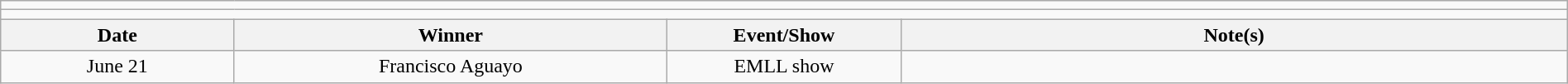<table class="wikitable" style="text-align:center; width:100%;">
<tr>
<td colspan=5></td>
</tr>
<tr>
<td colspan=5><strong></strong></td>
</tr>
<tr>
<th width=14%>Date</th>
<th width=26%>Winner</th>
<th width=14%>Event/Show</th>
<th width=40%>Note(s)</th>
</tr>
<tr>
<td>June 21</td>
<td>Francisco Aguayo</td>
<td>EMLL show</td>
<td align=left></td>
</tr>
</table>
